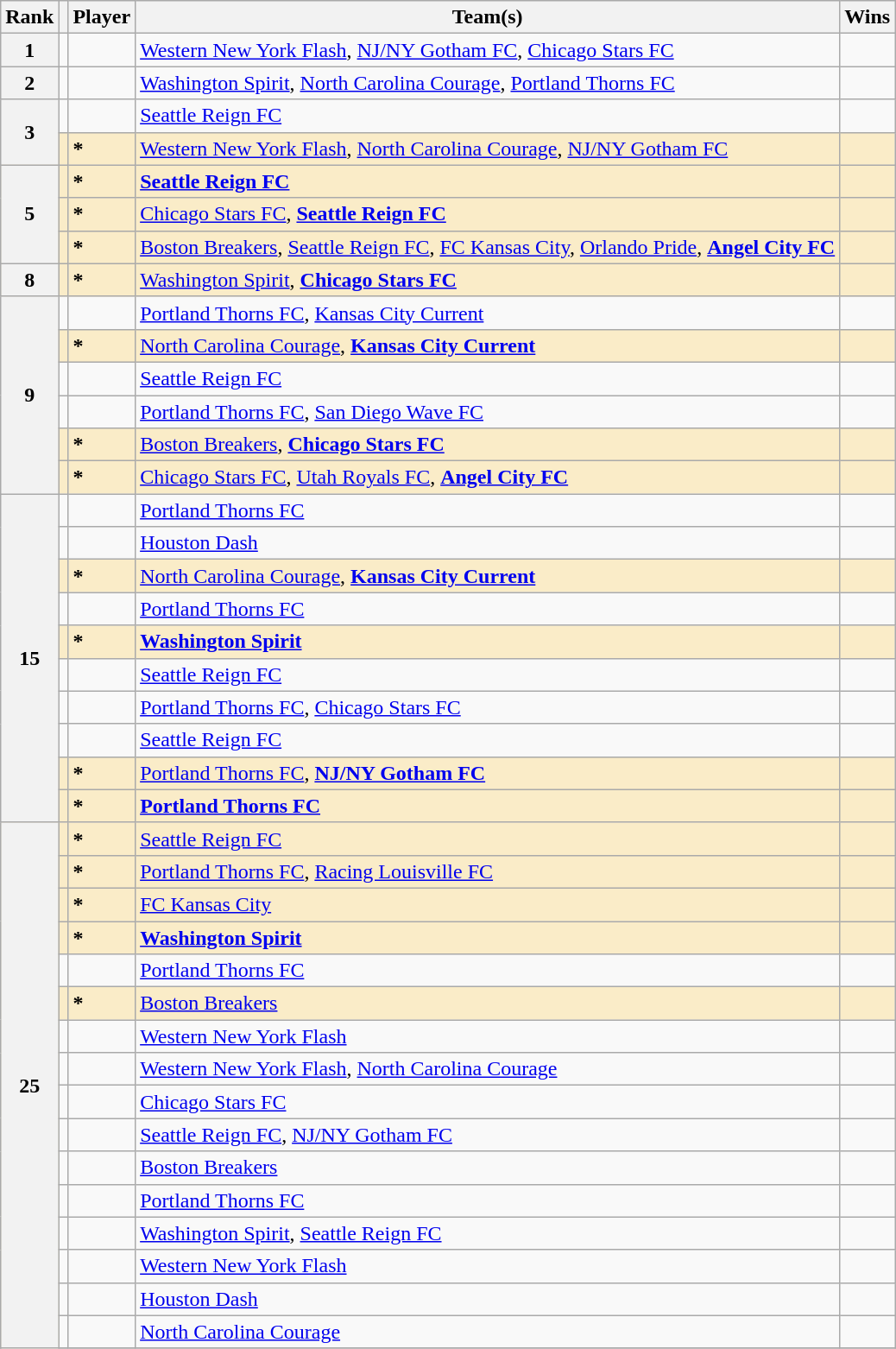<table class="wikitable sortable">
<tr>
<th scope="col">Rank</th>
<th scope="col"></th>
<th scope="col">Player</th>
<th scope="col">Team(s)</th>
<th scope="col">Wins</th>
</tr>
<tr>
<th scope="row">1</th>
<td></td>
<td><em></em></td>
<td><a href='#'>Western New York Flash</a>, <a href='#'>NJ/NY Gotham FC</a>, <a href='#'>Chicago Stars FC</a></td>
<td></td>
</tr>
<tr style=>
<th scope="row">2</th>
<td></td>
<td><em></em></td>
<td><a href='#'>Washington Spirit</a>, <a href='#'>North Carolina Courage</a>, <a href='#'>Portland Thorns FC</a></td>
<td></td>
</tr>
<tr>
<th rowspan=2 scope="row">3</th>
<td></td>
<td></td>
<td><a href='#'>Seattle Reign FC</a></td>
<td></td>
</tr>
<tr style="background-color:#faecc8;">
<td></td>
<td><strong>*</strong></td>
<td><a href='#'>Western New York Flash</a>, <a href='#'>North Carolina Courage</a>, <a href='#'>NJ/NY Gotham FC</a></td>
<td></td>
</tr>
<tr style="background-color:#faecc8;">
<th rowspan=3 scope="row">5</th>
<td></td>
<td><strong>*</strong></td>
<td><strong><a href='#'>Seattle Reign FC</a></strong></td>
<td></td>
</tr>
<tr style="background-color:#faecc8;">
<td></td>
<td><strong>*</strong></td>
<td><a href='#'>Chicago Stars FC</a>, <strong><a href='#'>Seattle Reign FC</a></strong></td>
<td></td>
</tr>
<tr style="background-color:#faecc8;">
<td></td>
<td><strong>*</strong></td>
<td><a href='#'>Boston Breakers</a>, <a href='#'>Seattle Reign FC</a>, <a href='#'>FC Kansas City</a>, <a href='#'>Orlando Pride</a>, <strong><a href='#'>Angel City FC</a></strong></td>
<td></td>
</tr>
<tr style="background-color:#faecc8;">
<th scope="row">8</th>
<td></td>
<td><strong>*</strong></td>
<td><a href='#'>Washington Spirit</a>, <strong><a href='#'>Chicago Stars FC</a></strong></td>
<td></td>
</tr>
<tr style=>
<th rowspan=6 scope="row">9</th>
<td></td>
<td><em></em></td>
<td><a href='#'>Portland Thorns FC</a>, <a href='#'>Kansas City Current</a></td>
<td></td>
</tr>
<tr style="background-color:#faecc8;">
<td></td>
<td><strong>*</strong></td>
<td><a href='#'>North Carolina Courage</a>, <strong><a href='#'>Kansas City Current</a></strong></td>
<td></td>
</tr>
<tr>
<td></td>
<td><em></em></td>
<td><a href='#'>Seattle Reign FC</a></td>
<td></td>
</tr>
<tr>
<td></td>
<td></td>
<td><a href='#'>Portland Thorns FC</a>, <a href='#'>San Diego Wave FC</a></td>
<td></td>
</tr>
<tr style="background-color:#faecc8;">
<td></td>
<td><strong>*</strong></td>
<td><a href='#'>Boston Breakers</a>, <strong><a href='#'>Chicago Stars FC</a></strong></td>
<td></td>
</tr>
<tr style="background-color:#faecc8;">
<td></td>
<td><strong>*</strong></td>
<td><a href='#'>Chicago Stars FC</a>, <a href='#'>Utah Royals FC</a>, <strong><a href='#'>Angel City FC</a></strong></td>
<td></td>
</tr>
<tr>
<th rowspan=10 scope="row">15</th>
<td></td>
<td><em></em></td>
<td><a href='#'>Portland Thorns FC</a></td>
<td></td>
</tr>
<tr>
<td></td>
<td><em></em></td>
<td><a href='#'>Houston Dash</a></td>
<td></td>
</tr>
<tr style="background-color:#faecc8;">
<td></td>
<td><strong>*</strong></td>
<td><a href='#'>North Carolina Courage</a>, <strong><a href='#'>Kansas City Current</a></strong></td>
<td></td>
</tr>
<tr>
<td></td>
<td><em></em> </td>
<td><a href='#'>Portland Thorns FC</a></td>
<td></td>
</tr>
<tr style="background-color:#faecc8;">
<td></td>
<td><strong>*</strong></td>
<td><strong><a href='#'>Washington Spirit</a></strong></td>
<td></td>
</tr>
<tr>
<td></td>
<td><em></em></td>
<td><a href='#'>Seattle Reign FC</a></td>
<td></td>
</tr>
<tr>
<td></td>
<td></td>
<td><a href='#'>Portland Thorns FC</a>, <a href='#'>Chicago Stars FC</a></td>
<td></td>
</tr>
<tr>
<td></td>
<td><em></em></td>
<td><a href='#'>Seattle Reign FC</a></td>
<td></td>
</tr>
<tr style="background-color:#faecc8;">
<td></td>
<td><strong>*</strong></td>
<td><a href='#'>Portland Thorns FC</a>, <strong><a href='#'>NJ/NY Gotham FC</a></strong></td>
<td></td>
</tr>
<tr style="background-color:#faecc8;">
<td></td>
<td><strong>*</strong></td>
<td><strong><a href='#'>Portland Thorns FC</a></strong></td>
<td></td>
</tr>
<tr style="background-color:#faecc8;">
<th rowspan=17 scope="row">25</th>
<td></td>
<td><strong>*</strong></td>
<td><a href='#'>Seattle Reign FC</a></td>
<td></td>
</tr>
<tr style="background-color:#faecc8;">
<td></td>
<td><strong>*</strong></td>
<td><a href='#'>Portland Thorns FC</a>, <a href='#'>Racing Louisville FC</a></td>
<td></td>
</tr>
<tr style="background-color:#faecc8;">
<td></td>
<td><strong>*</strong></td>
<td><a href='#'>FC Kansas City</a></td>
<td></td>
</tr>
<tr style="background-color:#faecc8;">
<td></td>
<td><strong>*</strong></td>
<td><strong><a href='#'>Washington Spirit</a></strong></td>
<td></td>
</tr>
<tr>
<td></td>
<td></td>
<td><a href='#'>Portland Thorns FC</a></td>
<td></td>
</tr>
<tr style="background-color:#faecc8;">
<td></td>
<td><strong>*</strong></td>
<td><a href='#'>Boston Breakers</a></td>
<td></td>
</tr>
<tr>
<td></td>
<td></td>
<td><a href='#'>Western New York Flash</a></td>
<td></td>
</tr>
<tr>
<td></td>
<td></td>
<td><a href='#'>Western New York Flash</a>, <a href='#'>North Carolina Courage</a></td>
<td></td>
</tr>
<tr style=>
<td></td>
<td></td>
<td><a href='#'>Chicago Stars FC</a></td>
<td></td>
</tr>
<tr>
<td></td>
<td><em></em></td>
<td><a href='#'>Seattle Reign FC</a>, <a href='#'>NJ/NY Gotham FC</a></td>
<td></td>
</tr>
<tr>
<td></td>
<td></td>
<td><a href='#'>Boston Breakers</a></td>
<td></td>
</tr>
<tr style=>
<td></td>
<td></td>
<td><a href='#'>Portland Thorns FC</a></td>
<td></td>
</tr>
<tr>
<td></td>
<td></td>
<td><a href='#'>Washington Spirit</a>, <a href='#'>Seattle Reign FC</a></td>
<td></td>
</tr>
<tr>
<td></td>
<td></td>
<td><a href='#'>Western New York Flash</a></td>
<td></td>
</tr>
<tr>
<td></td>
<td></td>
<td><a href='#'>Houston Dash</a></td>
<td></td>
</tr>
<tr style=>
<td></td>
<td></td>
<td><a href='#'>North Carolina Courage</a></td>
<td></td>
</tr>
<tr>
</tr>
</table>
